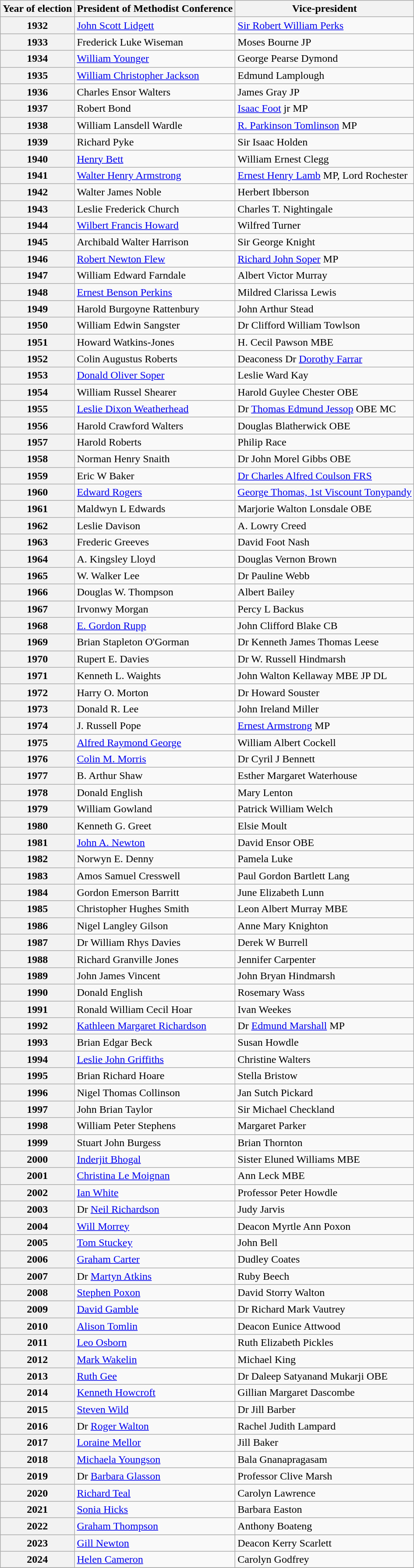<table class=" wikitable plainrowheaders sortable" border="1">
<tr>
<th scope="col">Year of election</th>
<th scope="col">President of Methodist Conference</th>
<th scope="col">Vice-president</th>
</tr>
<tr>
<th scope="row">1932</th>
<td data-sort-value="Lidg"><a href='#'>John Scott Lidgett</a></td>
<td><a href='#'>Sir Robert William Perks</a></td>
</tr>
<tr>
<th scope="row">1933</th>
<td data-sort-value="WisemanFL">Frederick Luke Wiseman</td>
<td>Moses Bourne JP</td>
</tr>
<tr>
<th scope="row">1934</th>
<td data-sort-value="Younger"><a href='#'>William Younger</a></td>
<td>George Pearse Dymond</td>
</tr>
<tr>
<th scope="row">1935</th>
<td data-sort-value="JacksonWC"><a href='#'>William Christopher Jackson</a></td>
<td>Edmund Lamplough</td>
</tr>
<tr>
<th scope="row">1936</th>
<td data-sort-value="Walters">Charles Ensor Walters</td>
<td>James Gray JP</td>
</tr>
<tr>
<th scope="row">1937</th>
<td data-sort-value="Bond">Robert Bond</td>
<td><a href='#'>Isaac Foot</a> jr MP</td>
</tr>
<tr>
<th scope="row">1938</th>
<td data-sort-value="Wardle">William Lansdell Wardle</td>
<td><a href='#'>R. Parkinson Tomlinson</a> MP</td>
</tr>
<tr>
<th scope="row">1939</th>
<td data-sort-value="Pyke">Richard Pyke</td>
<td>Sir Isaac Holden</td>
</tr>
<tr>
<th scope="row">1940</th>
<td data-sort-value="Bett"><a href='#'>Henry Bett</a></td>
<td>William Ernest Clegg</td>
</tr>
<tr>
<th scope="row">1941</th>
<td data-sort-value="Armst"><a href='#'>Walter Henry Armstrong</a></td>
<td><a href='#'>Ernest Henry Lamb</a> MP, Lord Rochester</td>
</tr>
<tr>
<th scope="row">1942</th>
<td data-sort-value="Noble">Walter James Noble</td>
<td>Herbert Ibberson</td>
</tr>
<tr>
<th scope="row">1943</th>
<td data-sort-value="Church">Leslie Frederick Church</td>
<td>Charles T. Nightingale</td>
</tr>
<tr>
<th scope="row">1944</th>
<td data-sort-value="Howard"><a href='#'>Wilbert Francis Howard</a></td>
<td>Wilfred Turner</td>
</tr>
<tr>
<th scope="row">1945</th>
<td data-sort-value="Harr">Archibald Walter Harrison</td>
<td>Sir George Knight</td>
</tr>
<tr>
<th scope="row">1946</th>
<td data-sort-value="Flew"><a href='#'>Robert Newton Flew</a></td>
<td><a href='#'>Richard John Soper</a> MP</td>
</tr>
<tr>
<th scope="row">1947</th>
<td data-sort-value="Farnd">William Edward Farndale</td>
<td>Albert Victor Murray</td>
</tr>
<tr>
<th scope="row">1948</th>
<td data-sort-value="PerkinsEB"><a href='#'>Ernest Benson Perkins</a></td>
<td>Mildred Clarissa Lewis</td>
</tr>
<tr>
<th scope="row">1949</th>
<td data-sort-value="RattenburyHB">Harold Burgoyne Rattenbury</td>
<td>John Arthur Stead</td>
</tr>
<tr>
<th scope="row">1950</th>
<td data-sort-value="Sangster">William Edwin Sangster</td>
<td>Dr Clifford William Towlson</td>
</tr>
<tr>
<th scope="row">1951</th>
<td data-sort-value="Watkins-J">Howard Watkins-Jones</td>
<td>H. Cecil Pawson MBE</td>
</tr>
<tr>
<th scope="row">1952</th>
<td data-sort-value="RobertsCA">Colin Augustus Roberts</td>
<td>Deaconess Dr <a href='#'>Dorothy Farrar</a></td>
</tr>
<tr>
<th scope="row">1953</th>
<td data-sort-value="Soper"><a href='#'>Donald Oliver Soper</a></td>
<td>Leslie Ward Kay</td>
</tr>
<tr>
<th scope="row">1954</th>
<td data-sort-value="Shear">William Russel Shearer</td>
<td>Harold Guylee Chester OBE</td>
</tr>
<tr>
<th scope="row">1955</th>
<td data-sort-value="Weatherh"><a href='#'>Leslie Dixon Weatherhead</a></td>
<td>Dr <a href='#'>Thomas Edmund Jessop</a> OBE MC</td>
</tr>
<tr>
<th scope="row">1956</th>
<td data-sort-value="Walters">Harold Crawford Walters</td>
<td>Douglas Blatherwick OBE</td>
</tr>
<tr>
<th scope="row">1957</th>
<td data-sort-value="RobertsH">Harold Roberts</td>
<td>Philip Race</td>
</tr>
<tr>
<th scope="row">1958</th>
<td data-sort-value="Snaith">Norman Henry Snaith</td>
<td>Dr John Morel Gibbs OBE</td>
</tr>
<tr>
<th scope="row">1959</th>
<td data-sort-value="Baker">Eric W Baker</td>
<td><a href='#'>Dr Charles Alfred Coulson FRS</a></td>
</tr>
<tr>
<th scope="row">1960</th>
<td data-sort-value="Rogers"><a href='#'>Edward Rogers</a></td>
<td><a href='#'>George Thomas, 1st Viscount Tonypandy</a></td>
</tr>
<tr>
<th scope="row">1961</th>
<td data-sort-value="Edwards">Maldwyn L Edwards</td>
<td>Marjorie Walton Lonsdale OBE</td>
</tr>
<tr>
<th scope="row">1962</th>
<td data-sort-value="Davison">Leslie Davison</td>
<td>A. Lowry Creed</td>
</tr>
<tr>
<th scope="row">1963</th>
<td data-sort-value="GreevesF">Frederic Greeves</td>
<td>David Foot Nash</td>
</tr>
<tr>
<th scope="row">1964</th>
<td data-sort-value="Lloyd">A. Kingsley Lloyd</td>
<td>Douglas Vernon Brown</td>
</tr>
<tr>
<th scope="row">1965</th>
<td data-sort-value="Lee">W. Walker Lee</td>
<td>Dr Pauline Webb</td>
</tr>
<tr>
<th scope="row">1966</th>
<td data-sort-value="Thomp">Douglas W. Thompson</td>
<td>Albert Bailey</td>
</tr>
<tr>
<th scope="row">1967</th>
<td data-sort-value="Morg">Irvonwy Morgan</td>
<td>Percy L Backus</td>
</tr>
<tr>
<th scope="row">1968</th>
<td data-sort-value="Rupp"><a href='#'>E. Gordon Rupp</a></td>
<td>John Clifford Blake CB</td>
</tr>
<tr>
<th scope="row">1969</th>
<td data-sort-value="O'Gorm">Brian Stapleton O'Gorman</td>
<td>Dr Kenneth James Thomas Leese</td>
</tr>
<tr>
<th scope="row">1970</th>
<td data-sort-value="Davies">Rupert E. Davies</td>
<td>Dr W. Russell Hindmarsh</td>
</tr>
<tr>
<th scope="row">1971</th>
<td data-sort-value="Waights">Kenneth L. Waights</td>
<td>John Walton Kellaway MBE JP DL</td>
</tr>
<tr>
<th scope="row">1972</th>
<td data-sort-value="Mort">Harry O. Morton</td>
<td>Dr Howard Souster</td>
</tr>
<tr>
<th scope="row">1973</th>
<td data-sort-value="Lee">Donald R. Lee</td>
<td>John Ireland Miller</td>
</tr>
<tr>
<th scope="row">1974</th>
<td data-sort-value="PopeJR">J. Russell Pope</td>
<td><a href='#'>Ernest Armstrong</a> MP</td>
</tr>
<tr>
<th scope="row">1975</th>
<td data-sort-value="George"><a href='#'>Alfred Raymond George</a></td>
<td>William Albert Cockell</td>
</tr>
<tr>
<th scope="row">1976</th>
<td data-sort-value="Morris"><a href='#'>Colin M. Morris</a></td>
<td>Dr Cyril J Bennett</td>
</tr>
<tr>
<th scope="row">1977</th>
<td data-sort-value="Shaw">B. Arthur Shaw</td>
<td>Esther Margaret Waterhouse</td>
</tr>
<tr>
<th scope="row">1978</th>
<td data-sort-value="English">Donald English</td>
<td>Mary Lenton</td>
</tr>
<tr>
<th scope="row">1979</th>
<td data-sort-value="Gowl">William Gowland</td>
<td>Patrick William Welch</td>
</tr>
<tr>
<th scope="row">1980</th>
<td data-sort-value="Greet">Kenneth G. Greet</td>
<td>Elsie Moult</td>
</tr>
<tr>
<th scope="row">1981</th>
<td data-sort-value="NewtonJA"><a href='#'>John A. Newton</a></td>
<td>David Ensor OBE</td>
</tr>
<tr>
<th scope="row">1982</th>
<td data-sort-value="Denny">Norwyn E. Denny</td>
<td>Pamela Luke</td>
</tr>
<tr>
<th scope="row">1983</th>
<td data-sort-value="Cress">Amos Samuel Cresswell</td>
<td>Paul Gordon Bartlett Lang</td>
</tr>
<tr>
<th scope="row">1984</th>
<td data-sort-value="Barri">Gordon Emerson Barritt</td>
<td>June Elizabeth Lunn</td>
</tr>
<tr>
<th scope="row">1985</th>
<td data-sort-value="SmithCH">Christopher Hughes Smith</td>
<td>Leon Albert Murray MBE</td>
</tr>
<tr>
<th scope="row">1986</th>
<td data-sort-value="Gilson">Nigel Langley Gilson</td>
<td>Anne Mary Knighton</td>
</tr>
<tr>
<th scope="row">1987</th>
<td data-sort-value="DaviesWR">Dr William Rhys Davies</td>
<td>Derek W Burrell</td>
</tr>
<tr>
<th scope="row">1988</th>
<td data-sort-value="Jones">Richard Granville Jones</td>
<td>Jennifer Carpenter</td>
</tr>
<tr>
<th scope="row">1989</th>
<td data-sort-value="Vinc">John James Vincent</td>
<td>John Bryan Hindmarsh</td>
</tr>
<tr>
<th scope="row">1990</th>
<td data-sort-value="English">Donald English</td>
<td>Rosemary Wass</td>
</tr>
<tr>
<th scope="row">1991</th>
<td data-sort-value="Hoar">Ronald William Cecil Hoar</td>
<td>Ivan Weekes</td>
</tr>
<tr>
<th scope="row">1992</th>
<td data-sort-value="Richardson"><a href='#'>Kathleen Margaret Richardson</a></td>
<td>Dr <a href='#'>Edmund Marshall</a> MP</td>
</tr>
<tr>
<th scope="row">1993</th>
<td data-sort-value="Beck">Brian Edgar Beck</td>
<td>Susan Howdle</td>
</tr>
<tr>
<th scope="row">1994</th>
<td data-sort-value="Griffiths"><a href='#'>Leslie John Griffiths</a></td>
<td>Christine Walters</td>
</tr>
<tr>
<th scope="row">1995</th>
<td data-sort-value="Hoare">Brian Richard Hoare</td>
<td>Stella Bristow</td>
</tr>
<tr>
<th scope="row">1996</th>
<td data-sort-value="Collinson">Nigel Thomas Collinson</td>
<td>Jan Sutch Pickard</td>
</tr>
<tr>
<th scope="row">1997</th>
<td data-sort-value="Taylor">John Brian Taylor</td>
<td>Sir Michael Checkland</td>
</tr>
<tr>
<th scope="row">1998</th>
<td data-sort-value="Stephens">William Peter Stephens</td>
<td>Margaret Parker</td>
</tr>
<tr>
<th scope="row">1999</th>
<td data-sort-value="Burgess">Stuart John Burgess</td>
<td>Brian Thornton</td>
</tr>
<tr>
<th scope="row">2000</th>
<td data-sort-value="Bhog"><a href='#'>Inderjit Bhogal</a></td>
<td>Sister Eluned Williams MBE</td>
</tr>
<tr>
<th scope="row">2001</th>
<td data-sort-value="Moign"><a href='#'>Christina Le Moignan</a></td>
<td>Ann Leck MBE</td>
</tr>
<tr>
<th scope="row">2002</th>
<td data-sort-value="White"><a href='#'>Ian White</a></td>
<td>Professor Peter Howdle</td>
</tr>
<tr>
<th scope="row">2003</th>
<td data-sort-value="RichardsonN">Dr <a href='#'>Neil Richardson</a></td>
<td>Judy Jarvis</td>
</tr>
<tr>
<th scope="row">2004</th>
<td data-sort-value="Morrey"><a href='#'>Will Morrey</a></td>
<td>Deacon Myrtle Ann Poxon</td>
</tr>
<tr>
<th scope="row">2005</th>
<td data-sort-value="Stuckey"><a href='#'>Tom Stuckey</a></td>
<td>John Bell</td>
</tr>
<tr>
<th scope="row">2006</th>
<td data-sort-value="Carter"><a href='#'>Graham Carter</a></td>
<td>Dudley Coates</td>
</tr>
<tr>
<th scope="row">2007</th>
<td data-sort-value="Atkins">Dr <a href='#'>Martyn Atkins</a></td>
<td>Ruby Beech</td>
</tr>
<tr>
<th scope="row">2008</th>
<td data-sort-value="Poxon"><a href='#'>Stephen Poxon</a></td>
<td>David Storry Walton</td>
</tr>
<tr>
<th scope="row">2009</th>
<td data-sort-value="Gamble"><a href='#'>David Gamble</a></td>
<td>Dr Richard Mark Vautrey</td>
</tr>
<tr>
<th scope="row">2010</th>
<td data-sort-value="Tomlin"><a href='#'>Alison Tomlin</a></td>
<td>Deacon Eunice Attwood</td>
</tr>
<tr>
<th scope="row">2011</th>
<td data-sort-value="OsbornL"><a href='#'>Leo Osborn</a></td>
<td>Ruth Elizabeth Pickles</td>
</tr>
<tr>
<th scope="row">2012</th>
<td data-sort-value="Wakelin"><a href='#'>Mark Wakelin</a></td>
<td>Michael King</td>
</tr>
<tr>
<th scope="row">2013</th>
<td data-sort-value="Gee"><a href='#'>Ruth Gee</a></td>
<td>Dr Daleep Satyanand Mukarji OBE</td>
</tr>
<tr>
<th scope="row">2014</th>
<td data-sort-value="Howcroft"><a href='#'>Kenneth Howcroft</a></td>
<td>Gillian Margaret Dascombe</td>
</tr>
<tr>
<th scope="row">2015</th>
<td data-sort-value="Wild"><a href='#'>Steven Wild</a></td>
<td>Dr Jill Barber</td>
</tr>
<tr>
<th scope="row">2016</th>
<td data-sort-value="Walton">Dr <a href='#'>Roger Walton</a></td>
<td>Rachel Judith Lampard</td>
</tr>
<tr>
<th scope="row">2017</th>
<td data-sort-value="Mellor"><a href='#'>Loraine Mellor</a></td>
<td>Jill Baker</td>
</tr>
<tr>
<th scope="row">2018</th>
<td data-sort-value="Youngson"><a href='#'>Michaela Youngson</a></td>
<td>Bala Gnanapragasam</td>
</tr>
<tr>
<th scope="row">2019</th>
<td data-sort-value="Glasson">Dr <a href='#'>Barbara Glasson</a></td>
<td>Professor Clive Marsh</td>
</tr>
<tr>
<th scope="row">2020</th>
<td data-sort-value="Teal"><a href='#'>Richard Teal</a></td>
<td>Carolyn Lawrence</td>
</tr>
<tr>
<th scope="row">2021</th>
<td data-sort-value="Hicks"><a href='#'>Sonia Hicks</a></td>
<td>Barbara Easton</td>
</tr>
<tr>
<th scope="row">2022</th>
<td data-sort-value="Thompson"><a href='#'>Graham Thompson</a></td>
<td>Anthony Boateng</td>
</tr>
<tr>
<th scope="row">2023</th>
<td data-sort-value="Newton"><a href='#'>Gill Newton</a></td>
<td>Deacon Kerry Scarlett</td>
</tr>
<tr>
<th scope="row">2024</th>
<td data-sort-value="Newton"><a href='#'>Helen Cameron</a></td>
<td>Carolyn Godfrey</td>
</tr>
<tr>
</tr>
</table>
